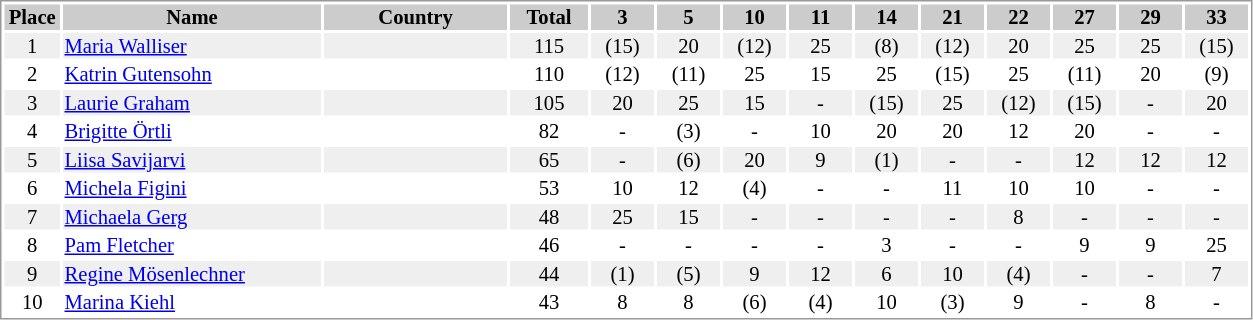<table border="0" style="border: 1px solid #999; background-color:#FFFFFF; text-align:center; font-size:86%; line-height:15px;">
<tr align="center" bgcolor="#CCCCCC">
<th width=35>Place</th>
<th width=170>Name</th>
<th width=120>Country</th>
<th width=50>Total</th>
<th width=40>3</th>
<th width=40>5</th>
<th width=40>10</th>
<th width=40>11</th>
<th width=40>14</th>
<th width=40>21</th>
<th width=40>22</th>
<th width=40>27</th>
<th width=40>29</th>
<th width=40>33</th>
</tr>
<tr bgcolor="#EFEFEF">
<td>1</td>
<td align="left"><a href='#'>Maria Walliser</a></td>
<td align="left"></td>
<td>115</td>
<td>(15)</td>
<td>20</td>
<td>(12)</td>
<td>25</td>
<td>(8)</td>
<td>(12)</td>
<td>20</td>
<td>25</td>
<td>25</td>
<td>(15)</td>
</tr>
<tr>
<td>2</td>
<td align="left"><a href='#'>Katrin Gutensohn</a></td>
<td align="left"></td>
<td>110</td>
<td>(12)</td>
<td>(11)</td>
<td>25</td>
<td>15</td>
<td>25</td>
<td>(15)</td>
<td>25</td>
<td>(11)</td>
<td>20</td>
<td>(9)</td>
</tr>
<tr bgcolor="#EFEFEF">
<td>3</td>
<td align="left"><a href='#'>Laurie Graham</a></td>
<td align="left"></td>
<td>105</td>
<td>20</td>
<td>25</td>
<td>15</td>
<td>-</td>
<td>(15)</td>
<td>25</td>
<td>(12)</td>
<td>(15)</td>
<td>-</td>
<td>20</td>
</tr>
<tr>
<td>4</td>
<td align="left"><a href='#'>Brigitte Örtli</a></td>
<td align="left"></td>
<td>82</td>
<td>-</td>
<td>(3)</td>
<td>-</td>
<td>10</td>
<td>20</td>
<td>20</td>
<td>12</td>
<td>20</td>
<td>-</td>
<td>-</td>
</tr>
<tr bgcolor="#EFEFEF">
<td>5</td>
<td align="left"><a href='#'>Liisa Savijarvi</a></td>
<td align="left"></td>
<td>65</td>
<td>-</td>
<td>(6)</td>
<td>20</td>
<td>9</td>
<td>(1)</td>
<td>-</td>
<td>-</td>
<td>12</td>
<td>12</td>
<td>12</td>
</tr>
<tr>
<td>6</td>
<td align="left"><a href='#'>Michela Figini</a></td>
<td align="left"></td>
<td>53</td>
<td>10</td>
<td>12</td>
<td>(4)</td>
<td>-</td>
<td>-</td>
<td>11</td>
<td>10</td>
<td>10</td>
<td>-</td>
<td>-</td>
</tr>
<tr bgcolor="#EFEFEF">
<td>7</td>
<td align="left"><a href='#'>Michaela Gerg</a></td>
<td align="left"></td>
<td>48</td>
<td>25</td>
<td>15</td>
<td>-</td>
<td>-</td>
<td>-</td>
<td>-</td>
<td>8</td>
<td>-</td>
<td>-</td>
<td>-</td>
</tr>
<tr>
<td>8</td>
<td align="left"><a href='#'>Pam Fletcher</a></td>
<td align="left"></td>
<td>46</td>
<td>-</td>
<td>-</td>
<td>-</td>
<td>-</td>
<td>3</td>
<td>-</td>
<td>-</td>
<td>9</td>
<td>9</td>
<td>25</td>
</tr>
<tr bgcolor="#EFEFEF">
<td>9</td>
<td align="left"><a href='#'>Regine Mösenlechner</a></td>
<td align="left"></td>
<td>44</td>
<td>(1)</td>
<td>(5)</td>
<td>9</td>
<td>12</td>
<td>6</td>
<td>10</td>
<td>(4)</td>
<td>-</td>
<td>-</td>
<td>7</td>
</tr>
<tr>
<td>10</td>
<td align="left"><a href='#'>Marina Kiehl</a></td>
<td align="left"></td>
<td>43</td>
<td>8</td>
<td>8</td>
<td>(6)</td>
<td>(4)</td>
<td>10</td>
<td>(3)</td>
<td>9</td>
<td>-</td>
<td>8</td>
<td>-</td>
</tr>
</table>
